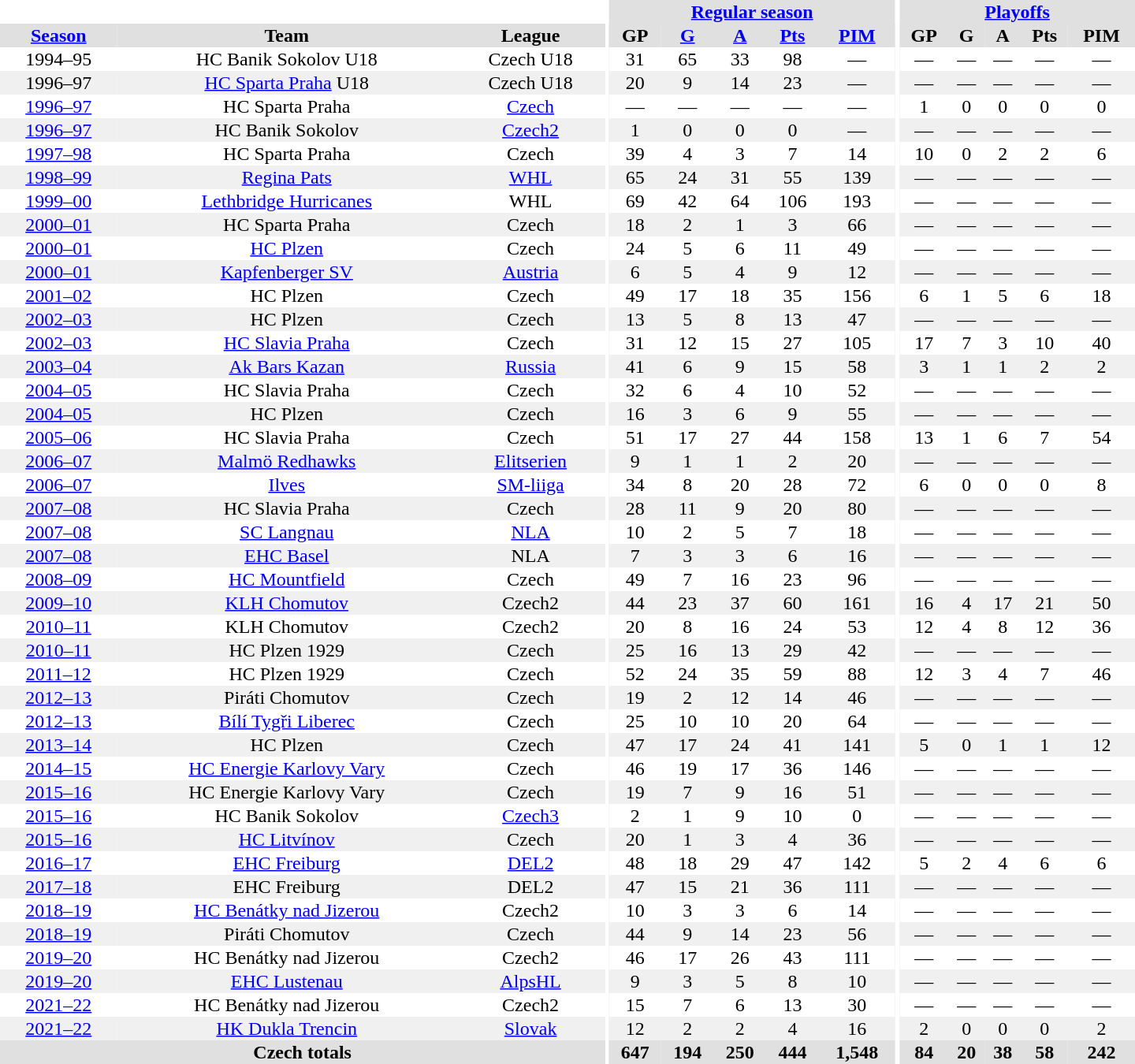<table border="0" cellpadding="1" cellspacing="0" style="text-align:center; width:60em">
<tr bgcolor="#e0e0e0">
<th colspan="3" bgcolor="#ffffff"></th>
<th rowspan="99" bgcolor="#ffffff"></th>
<th colspan="5"><a href='#'>Regular season</a></th>
<th rowspan="99" bgcolor="#ffffff"></th>
<th colspan="5"><a href='#'>Playoffs</a></th>
</tr>
<tr bgcolor="#e0e0e0">
<th><a href='#'>Season</a></th>
<th>Team</th>
<th>League</th>
<th>GP</th>
<th><a href='#'>G</a></th>
<th><a href='#'>A</a></th>
<th><a href='#'>Pts</a></th>
<th><a href='#'>PIM</a></th>
<th>GP</th>
<th>G</th>
<th>A</th>
<th>Pts</th>
<th>PIM</th>
</tr>
<tr>
<td>1994–95</td>
<td>HC Banik Sokolov U18</td>
<td>Czech U18</td>
<td>31</td>
<td>65</td>
<td>33</td>
<td>98</td>
<td>—</td>
<td>—</td>
<td>—</td>
<td>—</td>
<td>—</td>
<td>—</td>
</tr>
<tr bgcolor="#f0f0f0">
<td>1996–97</td>
<td><a href='#'>HC Sparta Praha</a> U18</td>
<td>Czech U18</td>
<td>20</td>
<td>9</td>
<td>14</td>
<td>23</td>
<td>—</td>
<td>—</td>
<td>—</td>
<td>—</td>
<td>—</td>
<td>—</td>
</tr>
<tr>
<td><a href='#'>1996–97</a></td>
<td>HC Sparta Praha</td>
<td><a href='#'>Czech</a></td>
<td>—</td>
<td>—</td>
<td>—</td>
<td>—</td>
<td>—</td>
<td>1</td>
<td>0</td>
<td>0</td>
<td>0</td>
<td>0</td>
</tr>
<tr bgcolor="#f0f0f0">
<td><a href='#'>1996–97</a></td>
<td>HC Banik Sokolov</td>
<td><a href='#'>Czech2</a></td>
<td>1</td>
<td>0</td>
<td>0</td>
<td>0</td>
<td>—</td>
<td>—</td>
<td>—</td>
<td>—</td>
<td>—</td>
<td>—</td>
</tr>
<tr>
<td><a href='#'>1997–98</a></td>
<td>HC Sparta Praha</td>
<td>Czech</td>
<td>39</td>
<td>4</td>
<td>3</td>
<td>7</td>
<td>14</td>
<td>10</td>
<td>0</td>
<td>2</td>
<td>2</td>
<td>6</td>
</tr>
<tr bgcolor="#f0f0f0">
<td><a href='#'>1998–99</a></td>
<td><a href='#'>Regina Pats</a></td>
<td><a href='#'>WHL</a></td>
<td>65</td>
<td>24</td>
<td>31</td>
<td>55</td>
<td>139</td>
<td>—</td>
<td>—</td>
<td>—</td>
<td>—</td>
<td>—</td>
</tr>
<tr>
<td><a href='#'>1999–00</a></td>
<td><a href='#'>Lethbridge Hurricanes</a></td>
<td>WHL</td>
<td>69</td>
<td>42</td>
<td>64</td>
<td>106</td>
<td>193</td>
<td>—</td>
<td>—</td>
<td>—</td>
<td>—</td>
<td>—</td>
</tr>
<tr bgcolor="#f0f0f0">
<td><a href='#'>2000–01</a></td>
<td>HC Sparta Praha</td>
<td>Czech</td>
<td>18</td>
<td>2</td>
<td>1</td>
<td>3</td>
<td>66</td>
<td>—</td>
<td>—</td>
<td>—</td>
<td>—</td>
<td>—</td>
</tr>
<tr>
<td><a href='#'>2000–01</a></td>
<td><a href='#'>HC Plzen</a></td>
<td>Czech</td>
<td>24</td>
<td>5</td>
<td>6</td>
<td>11</td>
<td>49</td>
<td>—</td>
<td>—</td>
<td>—</td>
<td>—</td>
<td>—</td>
</tr>
<tr bgcolor="#f0f0f0">
<td><a href='#'>2000–01</a></td>
<td><a href='#'>Kapfenberger SV</a></td>
<td><a href='#'>Austria</a></td>
<td>6</td>
<td>5</td>
<td>4</td>
<td>9</td>
<td>12</td>
<td>—</td>
<td>—</td>
<td>—</td>
<td>—</td>
<td>—</td>
</tr>
<tr>
<td><a href='#'>2001–02</a></td>
<td>HC Plzen</td>
<td>Czech</td>
<td>49</td>
<td>17</td>
<td>18</td>
<td>35</td>
<td>156</td>
<td>6</td>
<td>1</td>
<td>5</td>
<td>6</td>
<td>18</td>
</tr>
<tr bgcolor="#f0f0f0">
<td><a href='#'>2002–03</a></td>
<td>HC Plzen</td>
<td>Czech</td>
<td>13</td>
<td>5</td>
<td>8</td>
<td>13</td>
<td>47</td>
<td>—</td>
<td>—</td>
<td>—</td>
<td>—</td>
<td>—</td>
</tr>
<tr>
<td><a href='#'>2002–03</a></td>
<td><a href='#'>HC Slavia Praha</a></td>
<td>Czech</td>
<td>31</td>
<td>12</td>
<td>15</td>
<td>27</td>
<td>105</td>
<td>17</td>
<td>7</td>
<td>3</td>
<td>10</td>
<td>40</td>
</tr>
<tr bgcolor="#f0f0f0">
<td><a href='#'>2003–04</a></td>
<td><a href='#'>Ak Bars Kazan</a></td>
<td><a href='#'>Russia</a></td>
<td>41</td>
<td>6</td>
<td>9</td>
<td>15</td>
<td>58</td>
<td>3</td>
<td>1</td>
<td>1</td>
<td>2</td>
<td>2</td>
</tr>
<tr>
<td><a href='#'>2004–05</a></td>
<td>HC Slavia Praha</td>
<td>Czech</td>
<td>32</td>
<td>6</td>
<td>4</td>
<td>10</td>
<td>52</td>
<td>—</td>
<td>—</td>
<td>—</td>
<td>—</td>
<td>—</td>
</tr>
<tr bgcolor="#f0f0f0">
<td><a href='#'>2004–05</a></td>
<td>HC Plzen</td>
<td>Czech</td>
<td>16</td>
<td>3</td>
<td>6</td>
<td>9</td>
<td>55</td>
<td>—</td>
<td>—</td>
<td>—</td>
<td>—</td>
<td>—</td>
</tr>
<tr>
<td><a href='#'>2005–06</a></td>
<td>HC Slavia Praha</td>
<td>Czech</td>
<td>51</td>
<td>17</td>
<td>27</td>
<td>44</td>
<td>158</td>
<td>13</td>
<td>1</td>
<td>6</td>
<td>7</td>
<td>54</td>
</tr>
<tr bgcolor="#f0f0f0">
<td><a href='#'>2006–07</a></td>
<td><a href='#'>Malmö Redhawks</a></td>
<td><a href='#'>Elitserien</a></td>
<td>9</td>
<td>1</td>
<td>1</td>
<td>2</td>
<td>20</td>
<td>—</td>
<td>—</td>
<td>—</td>
<td>—</td>
<td>—</td>
</tr>
<tr>
<td><a href='#'>2006–07</a></td>
<td><a href='#'>Ilves</a></td>
<td><a href='#'>SM-liiga</a></td>
<td>34</td>
<td>8</td>
<td>20</td>
<td>28</td>
<td>72</td>
<td>6</td>
<td>0</td>
<td>0</td>
<td>0</td>
<td>8</td>
</tr>
<tr bgcolor="#f0f0f0">
<td><a href='#'>2007–08</a></td>
<td>HC Slavia Praha</td>
<td>Czech</td>
<td>28</td>
<td>11</td>
<td>9</td>
<td>20</td>
<td>80</td>
<td>—</td>
<td>—</td>
<td>—</td>
<td>—</td>
<td>—</td>
</tr>
<tr>
<td><a href='#'>2007–08</a></td>
<td><a href='#'>SC Langnau</a></td>
<td><a href='#'>NLA</a></td>
<td>10</td>
<td>2</td>
<td>5</td>
<td>7</td>
<td>18</td>
<td>—</td>
<td>—</td>
<td>—</td>
<td>—</td>
<td>—</td>
</tr>
<tr bgcolor="#f0f0f0">
<td><a href='#'>2007–08</a></td>
<td><a href='#'>EHC Basel</a></td>
<td>NLA</td>
<td>7</td>
<td>3</td>
<td>3</td>
<td>6</td>
<td>16</td>
<td>—</td>
<td>—</td>
<td>—</td>
<td>—</td>
<td>—</td>
</tr>
<tr>
<td><a href='#'>2008–09</a></td>
<td><a href='#'>HC Mountfield</a></td>
<td>Czech</td>
<td>49</td>
<td>7</td>
<td>16</td>
<td>23</td>
<td>96</td>
<td>—</td>
<td>—</td>
<td>—</td>
<td>—</td>
<td>—</td>
</tr>
<tr bgcolor="#f0f0f0">
<td><a href='#'>2009–10</a></td>
<td><a href='#'>KLH Chomutov</a></td>
<td>Czech2</td>
<td>44</td>
<td>23</td>
<td>37</td>
<td>60</td>
<td>161</td>
<td>16</td>
<td>4</td>
<td>17</td>
<td>21</td>
<td>50</td>
</tr>
<tr>
<td><a href='#'>2010–11</a></td>
<td>KLH Chomutov</td>
<td>Czech2</td>
<td>20</td>
<td>8</td>
<td>16</td>
<td>24</td>
<td>53</td>
<td>12</td>
<td>4</td>
<td>8</td>
<td>12</td>
<td>36</td>
</tr>
<tr bgcolor="#f0f0f0">
<td><a href='#'>2010–11</a></td>
<td>HC Plzen 1929</td>
<td>Czech</td>
<td>25</td>
<td>16</td>
<td>13</td>
<td>29</td>
<td>42</td>
<td>—</td>
<td>—</td>
<td>—</td>
<td>—</td>
<td>—</td>
</tr>
<tr>
<td><a href='#'>2011–12</a></td>
<td>HC Plzen 1929</td>
<td>Czech</td>
<td>52</td>
<td>24</td>
<td>35</td>
<td>59</td>
<td>88</td>
<td>12</td>
<td>3</td>
<td>4</td>
<td>7</td>
<td>46</td>
</tr>
<tr bgcolor="#f0f0f0">
<td><a href='#'>2012–13</a></td>
<td>Piráti Chomutov</td>
<td>Czech</td>
<td>19</td>
<td>2</td>
<td>12</td>
<td>14</td>
<td>46</td>
<td>—</td>
<td>—</td>
<td>—</td>
<td>—</td>
<td>—</td>
</tr>
<tr>
<td><a href='#'>2012–13</a></td>
<td><a href='#'>Bílí Tygři Liberec</a></td>
<td>Czech</td>
<td>25</td>
<td>10</td>
<td>10</td>
<td>20</td>
<td>64</td>
<td>—</td>
<td>—</td>
<td>—</td>
<td>—</td>
<td>—</td>
</tr>
<tr bgcolor="#f0f0f0">
<td><a href='#'>2013–14</a></td>
<td>HC Plzen</td>
<td>Czech</td>
<td>47</td>
<td>17</td>
<td>24</td>
<td>41</td>
<td>141</td>
<td>5</td>
<td>0</td>
<td>1</td>
<td>1</td>
<td>12</td>
</tr>
<tr>
<td><a href='#'>2014–15</a></td>
<td><a href='#'>HC Energie Karlovy Vary</a></td>
<td>Czech</td>
<td>46</td>
<td>19</td>
<td>17</td>
<td>36</td>
<td>146</td>
<td>—</td>
<td>—</td>
<td>—</td>
<td>—</td>
<td>—</td>
</tr>
<tr bgcolor="#f0f0f0">
<td><a href='#'>2015–16</a></td>
<td>HC Energie Karlovy Vary</td>
<td>Czech</td>
<td>19</td>
<td>7</td>
<td>9</td>
<td>16</td>
<td>51</td>
<td>—</td>
<td>—</td>
<td>—</td>
<td>—</td>
<td>—</td>
</tr>
<tr>
<td><a href='#'>2015–16</a></td>
<td>HC Banik Sokolov</td>
<td><a href='#'>Czech3</a></td>
<td>2</td>
<td>1</td>
<td>9</td>
<td>10</td>
<td>0</td>
<td>—</td>
<td>—</td>
<td>—</td>
<td>—</td>
<td>—</td>
</tr>
<tr bgcolor="#f0f0f0">
<td><a href='#'>2015–16</a></td>
<td><a href='#'>HC Litvínov</a></td>
<td>Czech</td>
<td>20</td>
<td>1</td>
<td>3</td>
<td>4</td>
<td>36</td>
<td>—</td>
<td>—</td>
<td>—</td>
<td>—</td>
<td>—</td>
</tr>
<tr>
<td><a href='#'>2016–17</a></td>
<td><a href='#'>EHC Freiburg</a></td>
<td><a href='#'>DEL2</a></td>
<td>48</td>
<td>18</td>
<td>29</td>
<td>47</td>
<td>142</td>
<td>5</td>
<td>2</td>
<td>4</td>
<td>6</td>
<td>6</td>
</tr>
<tr bgcolor="#f0f0f0">
<td><a href='#'>2017–18</a></td>
<td>EHC Freiburg</td>
<td>DEL2</td>
<td>47</td>
<td>15</td>
<td>21</td>
<td>36</td>
<td>111</td>
<td>—</td>
<td>—</td>
<td>—</td>
<td>—</td>
<td>—</td>
</tr>
<tr>
<td><a href='#'>2018–19</a></td>
<td><a href='#'>HC Benátky nad Jizerou</a></td>
<td>Czech2</td>
<td>10</td>
<td>3</td>
<td>3</td>
<td>6</td>
<td>14</td>
<td>—</td>
<td>—</td>
<td>—</td>
<td>—</td>
<td>—</td>
</tr>
<tr bgcolor="#f0f0f0">
<td><a href='#'>2018–19</a></td>
<td>Piráti Chomutov</td>
<td>Czech</td>
<td>44</td>
<td>9</td>
<td>14</td>
<td>23</td>
<td>56</td>
<td>—</td>
<td>—</td>
<td>—</td>
<td>—</td>
<td>—</td>
</tr>
<tr>
<td><a href='#'>2019–20</a></td>
<td>HC Benátky nad Jizerou</td>
<td>Czech2</td>
<td>46</td>
<td>17</td>
<td>26</td>
<td>43</td>
<td>111</td>
<td>—</td>
<td>—</td>
<td>—</td>
<td>—</td>
<td>—</td>
</tr>
<tr bgcolor="#f0f0f0">
<td><a href='#'>2019–20</a></td>
<td><a href='#'>EHC Lustenau</a></td>
<td><a href='#'>AlpsHL</a></td>
<td>9</td>
<td>3</td>
<td>5</td>
<td>8</td>
<td>10</td>
<td>—</td>
<td>—</td>
<td>—</td>
<td>—</td>
<td>—</td>
</tr>
<tr>
<td><a href='#'>2021–22</a></td>
<td>HC Benátky nad Jizerou</td>
<td>Czech2</td>
<td>15</td>
<td>7</td>
<td>6</td>
<td>13</td>
<td>30</td>
<td>—</td>
<td>—</td>
<td>—</td>
<td>—</td>
<td>—</td>
</tr>
<tr bgcolor="#f0f0f0">
<td><a href='#'>2021–22</a></td>
<td><a href='#'>HK Dukla Trencin</a></td>
<td><a href='#'>Slovak</a></td>
<td>12</td>
<td>2</td>
<td>2</td>
<td>4</td>
<td>16</td>
<td>2</td>
<td>0</td>
<td>0</td>
<td>0</td>
<td>2</td>
</tr>
<tr>
</tr>
<tr ALIGN="center" bgcolor="#e0e0e0">
<th colspan="3">Czech totals</th>
<th ALIGN="center">647</th>
<th ALIGN="center">194</th>
<th ALIGN="center">250</th>
<th ALIGN="center">444</th>
<th ALIGN="center">1,548</th>
<th ALIGN="center">84</th>
<th ALIGN="center">20</th>
<th ALIGN="center">38</th>
<th ALIGN="center">58</th>
<th ALIGN="center">242</th>
</tr>
</table>
